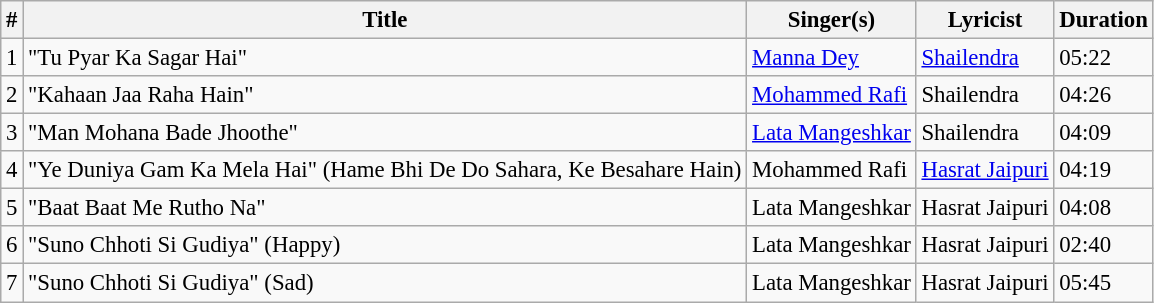<table class="wikitable" style="font-size:95%;">
<tr>
<th>#</th>
<th>Title</th>
<th>Singer(s)</th>
<th>Lyricist</th>
<th>Duration</th>
</tr>
<tr>
<td>1</td>
<td>"Tu Pyar Ka Sagar Hai"</td>
<td><a href='#'>Manna Dey</a></td>
<td><a href='#'>Shailendra</a></td>
<td>05:22</td>
</tr>
<tr>
<td>2</td>
<td>"Kahaan Jaa Raha Hain"</td>
<td><a href='#'>Mohammed Rafi</a></td>
<td>Shailendra</td>
<td>04:26</td>
</tr>
<tr>
<td>3</td>
<td>"Man Mohana Bade Jhoothe"</td>
<td><a href='#'>Lata Mangeshkar</a></td>
<td>Shailendra</td>
<td>04:09</td>
</tr>
<tr>
<td>4</td>
<td>"Ye Duniya Gam Ka Mela Hai" (Hame Bhi De Do Sahara, Ke Besahare Hain)</td>
<td>Mohammed Rafi</td>
<td><a href='#'>Hasrat Jaipuri</a></td>
<td>04:19</td>
</tr>
<tr>
<td>5</td>
<td>"Baat Baat Me Rutho Na"</td>
<td>Lata Mangeshkar</td>
<td>Hasrat Jaipuri</td>
<td>04:08</td>
</tr>
<tr>
<td>6</td>
<td>"Suno Chhoti Si Gudiya" (Happy)</td>
<td>Lata Mangeshkar</td>
<td>Hasrat Jaipuri</td>
<td>02:40</td>
</tr>
<tr>
<td>7</td>
<td>"Suno Chhoti Si Gudiya" (Sad)</td>
<td>Lata Mangeshkar</td>
<td>Hasrat Jaipuri</td>
<td>05:45</td>
</tr>
</table>
